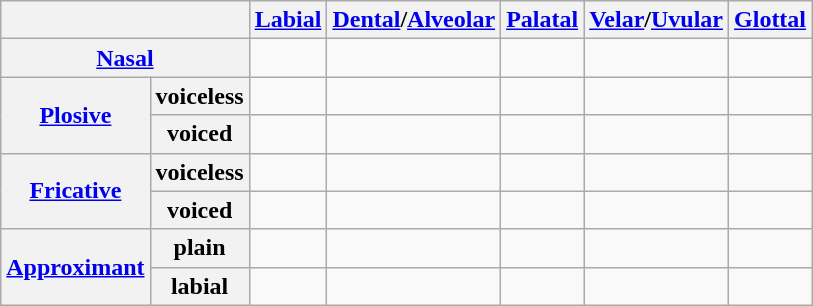<table class="wikitable" style="text-align:center">
<tr>
<th colspan=2></th>
<th><a href='#'>Labial</a></th>
<th><a href='#'>Dental</a>/<a href='#'>Alveolar</a></th>
<th><a href='#'>Palatal</a></th>
<th><a href='#'>Velar</a>/<a href='#'>Uvular</a></th>
<th><a href='#'>Glottal</a></th>
</tr>
<tr>
<th colspan=2><a href='#'>Nasal</a></th>
<td></td>
<td></td>
<td></td>
<td></td>
<td></td>
</tr>
<tr>
<th rowspan=2><a href='#'>Plosive</a></th>
<th>voiceless</th>
<td></td>
<td></td>
<td></td>
<td></td>
<td></td>
</tr>
<tr>
<th>voiced</th>
<td></td>
<td></td>
<td></td>
<td></td>
<td></td>
</tr>
<tr>
<th rowspan=2><a href='#'>Fricative</a></th>
<th>voiceless</th>
<td></td>
<td></td>
<td></td>
<td></td>
<td></td>
</tr>
<tr>
<th>voiced</th>
<td></td>
<td></td>
<td></td>
<td></td>
<td></td>
</tr>
<tr>
<th rowspan=2><a href='#'>Approximant</a></th>
<th>plain</th>
<td></td>
<td></td>
<td></td>
<td></td>
<td></td>
</tr>
<tr>
<th>labial</th>
<td></td>
<td></td>
<td></td>
<td></td>
<td></td>
</tr>
</table>
